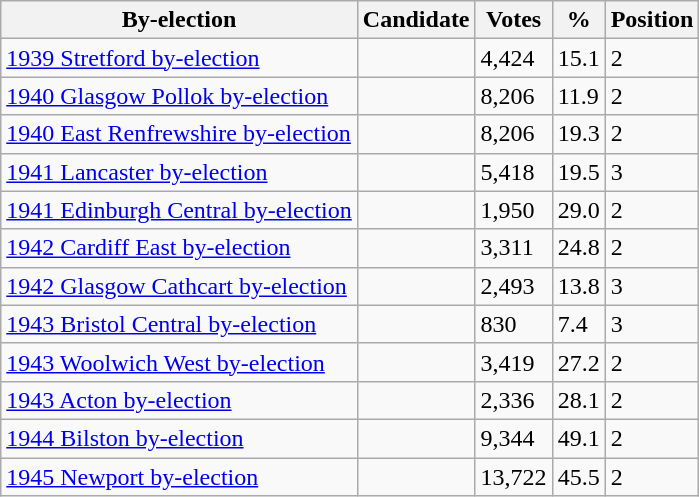<table class="wikitable sortable">
<tr>
<th>By-election</th>
<th>Candidate</th>
<th>Votes</th>
<th>%</th>
<th>Position</th>
</tr>
<tr>
<td><a href='#'>1939 Stretford by-election</a></td>
<td></td>
<td>4,424</td>
<td>15.1</td>
<td>2</td>
</tr>
<tr>
<td><a href='#'>1940 Glasgow Pollok by-election</a></td>
<td></td>
<td>8,206</td>
<td>11.9</td>
<td>2</td>
</tr>
<tr>
<td><a href='#'>1940 East Renfrewshire by-election</a></td>
<td></td>
<td>8,206</td>
<td>19.3</td>
<td>2</td>
</tr>
<tr>
<td><a href='#'>1941 Lancaster by-election</a></td>
<td></td>
<td>5,418</td>
<td>19.5</td>
<td>3</td>
</tr>
<tr>
<td><a href='#'>1941 Edinburgh Central by-election</a></td>
<td></td>
<td>1,950</td>
<td>29.0</td>
<td>2</td>
</tr>
<tr>
<td><a href='#'>1942 Cardiff East by-election</a></td>
<td></td>
<td>3,311</td>
<td>24.8</td>
<td>2</td>
</tr>
<tr>
<td><a href='#'>1942 Glasgow Cathcart by-election</a></td>
<td></td>
<td>2,493</td>
<td>13.8</td>
<td>3</td>
</tr>
<tr>
<td><a href='#'>1943 Bristol Central by-election</a></td>
<td></td>
<td>830</td>
<td>7.4</td>
<td>3</td>
</tr>
<tr>
<td><a href='#'>1943 Woolwich West by-election</a></td>
<td></td>
<td>3,419</td>
<td>27.2</td>
<td>2</td>
</tr>
<tr>
<td><a href='#'>1943 Acton by-election</a></td>
<td></td>
<td>2,336</td>
<td>28.1</td>
<td>2</td>
</tr>
<tr>
<td><a href='#'>1944 Bilston by-election</a></td>
<td></td>
<td>9,344</td>
<td>49.1</td>
<td>2</td>
</tr>
<tr>
<td><a href='#'>1945 Newport by-election</a></td>
<td></td>
<td>13,722</td>
<td>45.5</td>
<td>2</td>
</tr>
</table>
